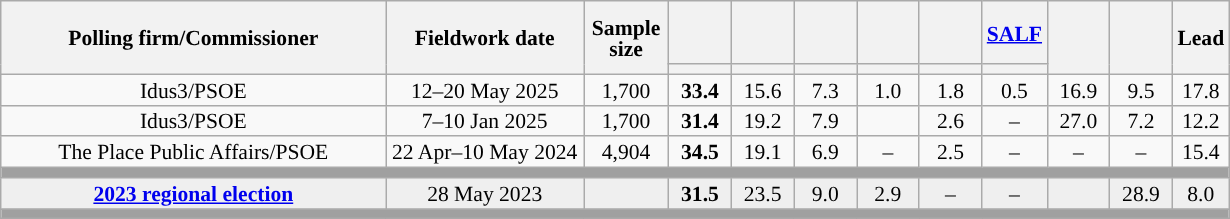<table class="wikitable collapsible collapsed" style="text-align:center; font-size:90%; line-height:14px;">
<tr style="height:42px;">
<th style="width:250px;" rowspan="2">Polling firm/Commissioner</th>
<th style="width:125px;" rowspan="2">Fieldwork date</th>
<th style="width:50px;" rowspan="2">Sample size</th>
<th style="width:35px;"></th>
<th style="width:35px;"></th>
<th style="width:35px;"></th>
<th style="width:35px;"><br></th>
<th style="width:35px;"></th>
<th style="width:35px;"><a href='#'>SALF</a></th>
<th style="width:35px;" rowspan="2"></th>
<th style="width:35px;" rowspan="2"></th>
<th style="width:30px;" rowspan="2">Lead</th>
</tr>
<tr>
<th style="color:inherit;background:"></th>
<th style="color:inherit;background:"></th>
<th style="color:inherit;background:"></th>
<th style="color:inherit;background:"></th>
<th style="color:inherit;background:"></th>
<th style="color:inherit;background:"></th>
</tr>
<tr>
<td>Idus3/PSOE</td>
<td>12–20 May 2025</td>
<td>1,700</td>
<td><strong>33.4</strong></td>
<td>15.6</td>
<td>7.3</td>
<td>1.0</td>
<td>1.8</td>
<td>0.5</td>
<td>16.9</td>
<td>9.5</td>
<td style="background:">17.8</td>
</tr>
<tr>
<td>Idus3/PSOE</td>
<td>7–10 Jan 2025</td>
<td>1,700</td>
<td><strong>31.4</strong></td>
<td>19.2</td>
<td>7.9</td>
<td></td>
<td>2.6</td>
<td>–</td>
<td>27.0</td>
<td>7.2</td>
<td style="background:">12.2</td>
</tr>
<tr>
<td>The Place Public Affairs/PSOE</td>
<td>22 Apr–10 May 2024</td>
<td>4,904</td>
<td><strong>34.5</strong></td>
<td>19.1</td>
<td>6.9</td>
<td>–</td>
<td>2.5</td>
<td>–</td>
<td>–</td>
<td>–</td>
<td style="background:">15.4</td>
</tr>
<tr>
<td colspan="12" style="background:#A0A0A0"></td>
</tr>
<tr style="background:#EFEFEF;">
<td><strong><a href='#'>2023 regional election</a></strong></td>
<td>28 May 2023</td>
<td></td>
<td><strong>31.5</strong></td>
<td>23.5</td>
<td>9.0</td>
<td>2.9</td>
<td>–</td>
<td>–</td>
<td></td>
<td>28.9</td>
<td style="background:">8.0</td>
</tr>
<tr>
<td colspan="12" style="background:#A0A0A0"></td>
</tr>
</table>
